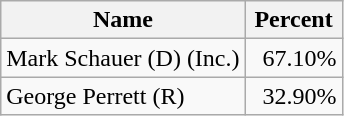<table class="wikitable">
<tr>
<th>Name</th>
<th>Percent</th>
</tr>
<tr>
<td>Mark Schauer (D) (Inc.)</td>
<td>  67.10%</td>
</tr>
<tr>
<td>George Perrett (R)</td>
<td>  32.90%</td>
</tr>
</table>
